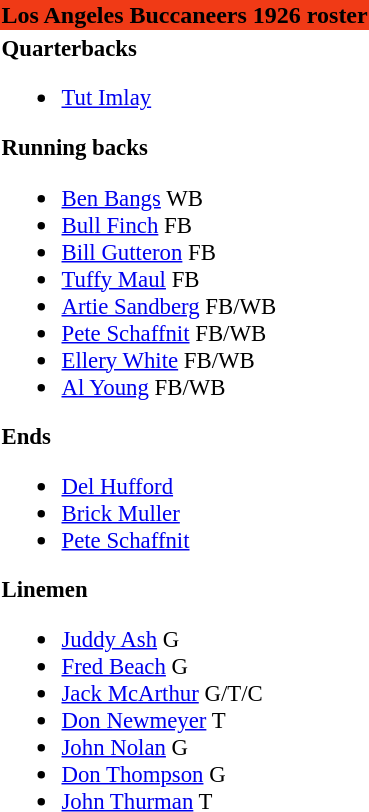<table class="toccolours" style="text-align: left;">
<tr>
<th colspan="9" style="background-color: #f03a16;color:black;2px solid black text-align: center;">Los Angeles Buccaneers 1926 roster</th>
</tr>
<tr>
<td style="font-size: 95%;" valign="top"><strong>Quarterbacks</strong><br><ul><li> <a href='#'>Tut Imlay</a></li></ul><strong>Running backs</strong><ul><li> <a href='#'>Ben Bangs</a> WB</li><li> <a href='#'>Bull Finch</a> FB</li><li> <a href='#'>Bill Gutteron</a> FB</li><li> <a href='#'>Tuffy Maul</a> FB</li><li> <a href='#'>Artie Sandberg</a> FB/WB</li><li> <a href='#'>Pete Schaffnit</a> FB/WB</li><li> <a href='#'>Ellery White</a> FB/WB</li><li> <a href='#'>Al Young</a> FB/WB</li></ul><strong>Ends</strong><ul><li> <a href='#'>Del Hufford</a></li><li> <a href='#'>Brick Muller</a></li><li> <a href='#'>Pete Schaffnit</a></li></ul><strong>Linemen</strong><ul><li> <a href='#'>Juddy Ash</a> G</li><li> <a href='#'>Fred Beach</a> G</li><li> <a href='#'>Jack McArthur</a> G/T/C</li><li> <a href='#'>Don Newmeyer</a> T</li><li> <a href='#'>John Nolan</a> G</li><li> <a href='#'>Don Thompson</a> G</li><li> <a href='#'>John Thurman</a> T</li></ul></td>
</tr>
<tr>
</tr>
</table>
